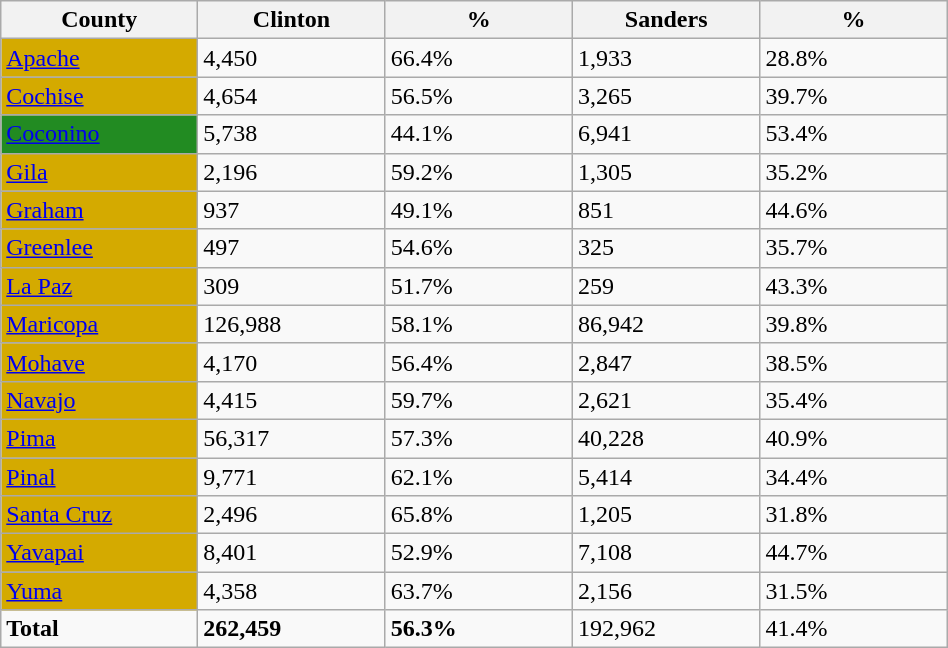<table width="50%" class="wikitable sortable">
<tr>
<th width="10%">County</th>
<th width="10%">Clinton</th>
<th width="10%">%</th>
<th width="10%">Sanders</th>
<th width="10%">%</th>
</tr>
<tr>
<td style="background:#D4AA00;"><a href='#'>Apache</a></td>
<td>4,450</td>
<td>66.4%</td>
<td>1,933</td>
<td>28.8%</td>
</tr>
<tr>
<td style="background:#D4AA00;"><a href='#'>Cochise</a></td>
<td>4,654</td>
<td>56.5%</td>
<td>3,265</td>
<td>39.7%</td>
</tr>
<tr>
<td style="background:#228B22;"><a href='#'>Coconino</a></td>
<td>5,738</td>
<td>44.1%</td>
<td>6,941</td>
<td>53.4%</td>
</tr>
<tr>
<td style="background:#D4AA00;"><a href='#'>Gila</a></td>
<td>2,196</td>
<td>59.2%</td>
<td>1,305</td>
<td>35.2%</td>
</tr>
<tr>
<td style="background:#D4AA00;"><a href='#'>Graham</a></td>
<td>937</td>
<td>49.1%</td>
<td>851</td>
<td>44.6%</td>
</tr>
<tr>
<td style="background:#D4AA00;"><a href='#'>Greenlee</a></td>
<td>497</td>
<td>54.6%</td>
<td>325</td>
<td>35.7%</td>
</tr>
<tr>
<td style="background:#D4AA00;"><a href='#'>La Paz</a></td>
<td>309</td>
<td>51.7%</td>
<td>259</td>
<td>43.3%</td>
</tr>
<tr>
<td style="background:#D4AA00;"><a href='#'>Maricopa</a></td>
<td>126,988</td>
<td>58.1%</td>
<td>86,942</td>
<td>39.8%</td>
</tr>
<tr>
<td style="background:#D4AA00;"><a href='#'>Mohave</a></td>
<td>4,170</td>
<td>56.4%</td>
<td>2,847</td>
<td>38.5%</td>
</tr>
<tr>
<td style="background:#D4AA00;"><a href='#'>Navajo</a></td>
<td>4,415</td>
<td>59.7%</td>
<td>2,621</td>
<td>35.4%</td>
</tr>
<tr>
<td style="background:#D4AA00;"><a href='#'>Pima</a></td>
<td>56,317</td>
<td>57.3%</td>
<td>40,228</td>
<td>40.9%</td>
</tr>
<tr>
<td style="background:#D4AA00;"><a href='#'>Pinal</a></td>
<td>9,771</td>
<td>62.1%</td>
<td>5,414</td>
<td>34.4%</td>
</tr>
<tr>
<td style="background:#D4AA00;"><a href='#'>Santa Cruz</a></td>
<td>2,496</td>
<td>65.8%</td>
<td>1,205</td>
<td>31.8%</td>
</tr>
<tr>
<td style="background:#D4AA00;"><a href='#'>Yavapai</a></td>
<td>8,401</td>
<td>52.9%</td>
<td>7,108</td>
<td>44.7%</td>
</tr>
<tr>
<td style="background:#D4AA00;"><a href='#'>Yuma</a></td>
<td>4,358</td>
<td>63.7%</td>
<td>2,156</td>
<td>31.5%</td>
</tr>
<tr>
<td><strong>Total</strong></td>
<td><strong>262,459</strong></td>
<td><strong>56.3%</strong></td>
<td>192,962</td>
<td>41.4%</td>
</tr>
</table>
